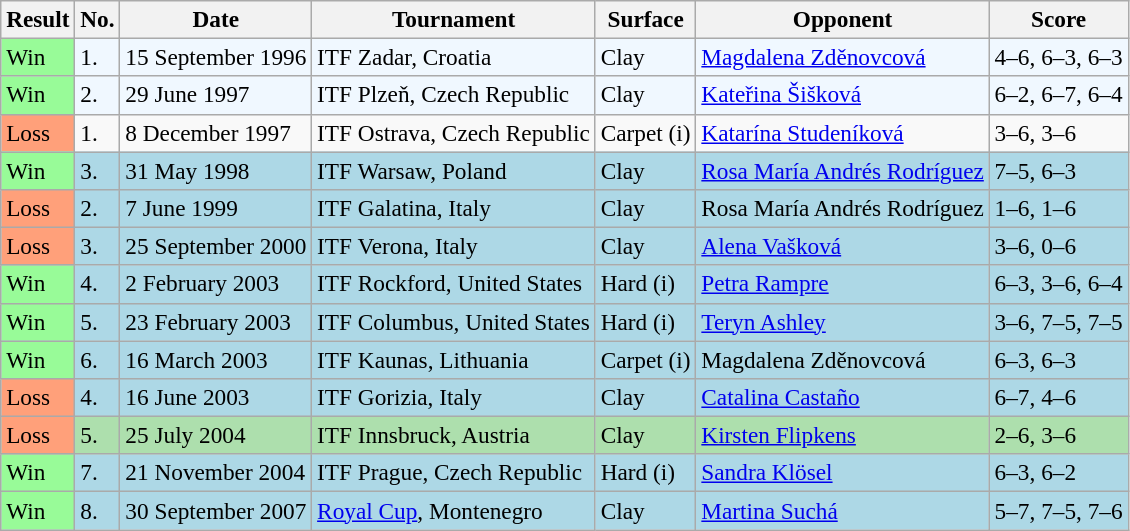<table class="sortable wikitable" style=font-size:97%>
<tr>
<th>Result</th>
<th>No.</th>
<th>Date</th>
<th>Tournament</th>
<th>Surface</th>
<th>Opponent</th>
<th class="unsortable">Score</th>
</tr>
<tr bgcolor="#f0f8ff">
<td style="background:#98fb98;">Win</td>
<td>1.</td>
<td>15 September 1996</td>
<td>ITF Zadar, Croatia</td>
<td>Clay</td>
<td> <a href='#'>Magdalena Zděnovcová</a></td>
<td>4–6, 6–3, 6–3</td>
</tr>
<tr bgcolor="#f0f8ff">
<td style="background:#98fb98;">Win</td>
<td>2.</td>
<td>29 June 1997</td>
<td>ITF Plzeň, Czech Republic</td>
<td>Clay</td>
<td> <a href='#'>Kateřina Šišková</a></td>
<td>6–2, 6–7, 6–4</td>
</tr>
<tr>
<td style="background:#ffa07a;">Loss</td>
<td>1.</td>
<td>8 December 1997</td>
<td>ITF Ostrava, Czech Republic</td>
<td>Carpet (i)</td>
<td> <a href='#'>Katarína Studeníková</a></td>
<td>3–6, 3–6</td>
</tr>
<tr bgcolor="lightblue">
<td style="background:#98fb98;">Win</td>
<td>3.</td>
<td>31 May 1998</td>
<td>ITF Warsaw, Poland</td>
<td>Clay</td>
<td> <a href='#'>Rosa María Andrés Rodríguez</a></td>
<td>7–5, 6–3</td>
</tr>
<tr bgcolor="lightblue">
<td style="background:#ffa07a;">Loss</td>
<td>2.</td>
<td>7 June 1999</td>
<td>ITF Galatina, Italy</td>
<td>Clay</td>
<td> Rosa María Andrés Rodríguez</td>
<td>1–6, 1–6</td>
</tr>
<tr bgcolor="lightblue">
<td style="background:#ffa07a;">Loss</td>
<td>3.</td>
<td>25 September 2000</td>
<td>ITF Verona, Italy</td>
<td>Clay</td>
<td> <a href='#'>Alena Vašková</a></td>
<td>3–6, 0–6</td>
</tr>
<tr bgcolor="lightblue">
<td style="background:#98fb98;">Win</td>
<td>4.</td>
<td>2 February 2003</td>
<td>ITF Rockford, United States</td>
<td>Hard (i)</td>
<td> <a href='#'>Petra Rampre</a></td>
<td>6–3, 3–6, 6–4</td>
</tr>
<tr bgcolor="lightblue">
<td style="background:#98fb98;">Win</td>
<td>5.</td>
<td>23 February 2003</td>
<td>ITF Columbus, United States</td>
<td>Hard (i)</td>
<td> <a href='#'>Teryn Ashley</a></td>
<td>3–6, 7–5, 7–5</td>
</tr>
<tr bgcolor="lightblue">
<td style="background:#98fb98;">Win</td>
<td>6.</td>
<td>16 March 2003</td>
<td>ITF Kaunas, Lithuania</td>
<td>Carpet (i)</td>
<td> Magdalena Zděnovcová</td>
<td>6–3, 6–3</td>
</tr>
<tr bgcolor="lightblue">
<td style="background:#ffa07a;">Loss</td>
<td>4.</td>
<td>16 June 2003</td>
<td>ITF Gorizia, Italy</td>
<td>Clay</td>
<td> <a href='#'>Catalina Castaño</a></td>
<td>6–7, 4–6</td>
</tr>
<tr style="background:#addfad;">
<td style="background:#ffa07a;">Loss</td>
<td>5.</td>
<td>25 July 2004</td>
<td>ITF Innsbruck, Austria</td>
<td>Clay</td>
<td> <a href='#'>Kirsten Flipkens</a></td>
<td>2–6, 3–6</td>
</tr>
<tr bgcolor="lightblue">
<td style="background:#98fb98;">Win</td>
<td>7.</td>
<td>21 November 2004</td>
<td>ITF Prague, Czech Republic</td>
<td>Hard (i)</td>
<td> <a href='#'>Sandra Klösel</a></td>
<td>6–3, 6–2</td>
</tr>
<tr bgcolor="lightblue">
<td style="background:#98fb98;">Win</td>
<td>8.</td>
<td>30 September 2007</td>
<td><a href='#'>Royal Cup</a>, Montenegro</td>
<td>Clay</td>
<td> <a href='#'>Martina Suchá</a></td>
<td>5–7, 7–5, 7–6</td>
</tr>
</table>
